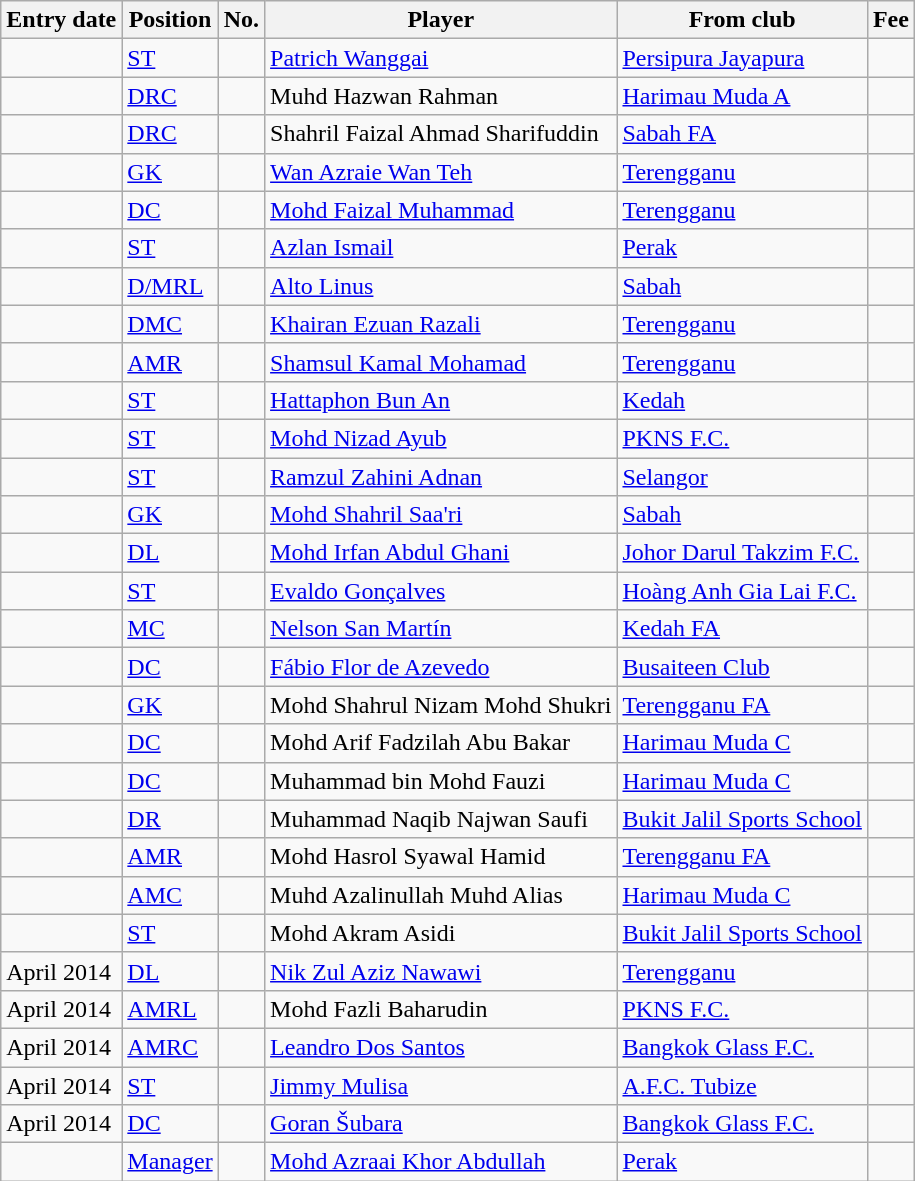<table class="wikitable sortable">
<tr>
<th>Entry date</th>
<th>Position</th>
<th>No.</th>
<th>Player</th>
<th>From club</th>
<th>Fee</th>
</tr>
<tr>
<td></td>
<td align="left"><a href='#'>ST</a></td>
<td align="center"></td>
<td align="left"> <a href='#'>Patrich Wanggai</a></td>
<td align="left"> <a href='#'>Persipura Jayapura</a></td>
<td align=right></td>
</tr>
<tr>
<td></td>
<td align="left"><a href='#'>DRC</a></td>
<td align="center"></td>
<td align="left"> Muhd Hazwan Rahman</td>
<td align="left"> <a href='#'>Harimau Muda A</a></td>
<td align=right></td>
</tr>
<tr>
<td></td>
<td align="left"><a href='#'>DRC</a></td>
<td align="center"></td>
<td align="left"> Shahril Faizal Ahmad Sharifuddin</td>
<td align="left"> <a href='#'>Sabah FA</a></td>
<td align=right></td>
</tr>
<tr>
<td></td>
<td align="left"><a href='#'>GK</a></td>
<td align="center"></td>
<td align="left"> <a href='#'>Wan Azraie Wan Teh</a></td>
<td align="left"> <a href='#'>Terengganu</a></td>
<td align=right></td>
</tr>
<tr>
<td></td>
<td align="left"><a href='#'>DC</a></td>
<td align="center"></td>
<td align="left"> <a href='#'>Mohd Faizal Muhammad</a></td>
<td align="left"> <a href='#'>Terengganu</a></td>
<td align=right></td>
</tr>
<tr>
<td></td>
<td align="left"><a href='#'>ST</a></td>
<td align="center"></td>
<td align="left"> <a href='#'>Azlan Ismail</a></td>
<td align="left"> <a href='#'>Perak</a></td>
<td align=right></td>
</tr>
<tr>
<td></td>
<td align="left"><a href='#'>D/MRL</a></td>
<td align="center"></td>
<td align="left"> <a href='#'>Alto Linus</a></td>
<td align="left"> <a href='#'>Sabah</a></td>
<td align=right></td>
</tr>
<tr>
<td></td>
<td align="left"><a href='#'>DMC</a></td>
<td align="center"></td>
<td align="left"> <a href='#'>Khairan Ezuan Razali</a></td>
<td align="left"> <a href='#'>Terengganu</a></td>
<td align=right></td>
</tr>
<tr>
<td></td>
<td align="left"><a href='#'>AMR</a></td>
<td align="center"></td>
<td align="left"> <a href='#'>Shamsul Kamal Mohamad</a></td>
<td align="left"> <a href='#'>Terengganu</a></td>
<td align=right></td>
</tr>
<tr>
<td></td>
<td align="left"><a href='#'>ST</a></td>
<td align="center"></td>
<td align="left"> <a href='#'>Hattaphon Bun An</a></td>
<td align="left"> <a href='#'>Kedah</a></td>
<td align=right></td>
</tr>
<tr>
<td></td>
<td align="left"><a href='#'>ST</a></td>
<td align="center"></td>
<td align="left"> <a href='#'>Mohd Nizad Ayub</a></td>
<td align="left"> <a href='#'>PKNS F.C.</a></td>
<td align=right></td>
</tr>
<tr>
<td></td>
<td align="left"><a href='#'>ST</a></td>
<td align="center"></td>
<td align="left"> <a href='#'>Ramzul Zahini Adnan</a></td>
<td align="left"> <a href='#'>Selangor</a></td>
<td align=right></td>
</tr>
<tr>
<td></td>
<td align="left"><a href='#'>GK</a></td>
<td align="center"></td>
<td align="left"> <a href='#'>Mohd Shahril Saa'ri</a></td>
<td align="left"> <a href='#'>Sabah</a></td>
<td align=right></td>
</tr>
<tr>
<td></td>
<td align="left"><a href='#'>DL</a></td>
<td align="center"></td>
<td align="left"> <a href='#'>Mohd Irfan Abdul Ghani</a></td>
<td align="left"> <a href='#'>Johor Darul Takzim F.C.</a></td>
<td align=right></td>
</tr>
<tr>
<td></td>
<td align="left"><a href='#'>ST</a></td>
<td align="center"></td>
<td align="left"> <a href='#'>Evaldo Gonçalves</a></td>
<td align="left"> <a href='#'>Hoàng Anh Gia Lai F.C.</a></td>
<td align=right></td>
</tr>
<tr>
<td></td>
<td align="left"><a href='#'>MC</a></td>
<td align="center"></td>
<td align="left"> <a href='#'>Nelson San Martín</a></td>
<td align="left"> <a href='#'>Kedah FA</a></td>
<td align=right></td>
</tr>
<tr>
<td></td>
<td align="left"><a href='#'>DC</a></td>
<td align="center"></td>
<td align="left"> <a href='#'>Fábio Flor de Azevedo</a></td>
<td align="left"> <a href='#'>Busaiteen Club</a></td>
<td align=right></td>
</tr>
<tr>
<td></td>
<td align="left"><a href='#'>GK</a></td>
<td align="center"></td>
<td align="left"> Mohd Shahrul Nizam Mohd Shukri</td>
<td align="left"> <a href='#'>Terengganu FA</a></td>
<td align=right></td>
</tr>
<tr>
<td></td>
<td align="left"><a href='#'>DC</a></td>
<td align="center"></td>
<td align="left"> Mohd Arif Fadzilah Abu Bakar</td>
<td align="left"> <a href='#'>Harimau Muda C</a></td>
<td align=right></td>
</tr>
<tr>
<td></td>
<td align="left"><a href='#'>DC</a></td>
<td align="center"></td>
<td align="left"> Muhammad bin Mohd Fauzi</td>
<td align="left"> <a href='#'>Harimau Muda C</a></td>
<td align=right></td>
</tr>
<tr>
<td></td>
<td align="left"><a href='#'>DR</a></td>
<td align="center"></td>
<td align="left"> Muhammad Naqib Najwan Saufi</td>
<td align="left"> <a href='#'>Bukit Jalil Sports School</a></td>
<td align=right></td>
</tr>
<tr>
<td></td>
<td align="left"><a href='#'>AMR</a></td>
<td align="center"></td>
<td align="left"> Mohd Hasrol Syawal Hamid</td>
<td align="left"> <a href='#'>Terengganu FA</a></td>
<td align=right></td>
</tr>
<tr>
<td></td>
<td align="left"><a href='#'>AMC</a></td>
<td align="center"></td>
<td align="left"> Muhd Azalinullah Muhd Alias</td>
<td align="left"> <a href='#'>Harimau Muda C</a></td>
<td align=right></td>
</tr>
<tr>
<td></td>
<td align="left"><a href='#'>ST</a></td>
<td align="center"></td>
<td align="left"> Mohd Akram Asidi</td>
<td align="left"> <a href='#'>Bukit Jalil Sports School</a></td>
<td align=right></td>
</tr>
<tr>
<td>April 2014</td>
<td align="left"><a href='#'>DL</a></td>
<td align="center"></td>
<td align="left"> <a href='#'>Nik Zul Aziz Nawawi</a></td>
<td align="left"> <a href='#'>Terengganu</a></td>
<td align=right></td>
</tr>
<tr>
<td>April 2014</td>
<td align="left"><a href='#'>AMRL</a></td>
<td align="center"></td>
<td align="left"> Mohd Fazli Baharudin</td>
<td align="left"> <a href='#'>PKNS F.C.</a></td>
<td align=right></td>
</tr>
<tr>
<td>April 2014</td>
<td align="left"><a href='#'>AMRC</a></td>
<td align="center"></td>
<td align="left"> <a href='#'>Leandro Dos Santos</a></td>
<td align="left"> <a href='#'>Bangkok Glass F.C.</a></td>
<td align=right></td>
</tr>
<tr>
<td>April 2014</td>
<td align="left"><a href='#'>ST</a></td>
<td align="center"></td>
<td align="left"> <a href='#'>Jimmy Mulisa</a></td>
<td align="left"> <a href='#'>A.F.C. Tubize</a></td>
<td align=right></td>
</tr>
<tr>
<td>April 2014</td>
<td align="left"><a href='#'>DC</a></td>
<td align="center"></td>
<td align="left"> <a href='#'>Goran Šubara</a></td>
<td align="left"> <a href='#'>Bangkok Glass F.C.</a></td>
<td align=right></td>
</tr>
<tr>
<td></td>
<td align="left"><a href='#'>Manager</a></td>
<td align="center"></td>
<td align="left"> <a href='#'>Mohd Azraai Khor Abdullah</a></td>
<td align="left"> <a href='#'>Perak</a></td>
<td align=right></td>
</tr>
</table>
